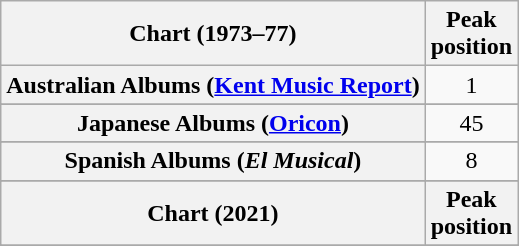<table class="wikitable sortable plainrowheaders" style="text-align:center">
<tr>
<th scope="col">Chart (1973–77)</th>
<th scope="col">Peak<br>position</th>
</tr>
<tr>
<th scope="row">Australian Albums (<a href='#'>Kent Music Report</a>)</th>
<td>1</td>
</tr>
<tr>
</tr>
<tr>
</tr>
<tr>
</tr>
<tr>
</tr>
<tr>
<th scope="row">Japanese Albums (<a href='#'>Oricon</a>)</th>
<td align="center">45</td>
</tr>
<tr>
</tr>
<tr>
<th scope="row">Spanish Albums (<em>El Musical</em>)</th>
<td>8</td>
</tr>
<tr>
</tr>
<tr>
</tr>
<tr>
<th scope="col">Chart (2021)</th>
<th scope="col">Peak<br>position</th>
</tr>
<tr>
</tr>
<tr>
</tr>
</table>
